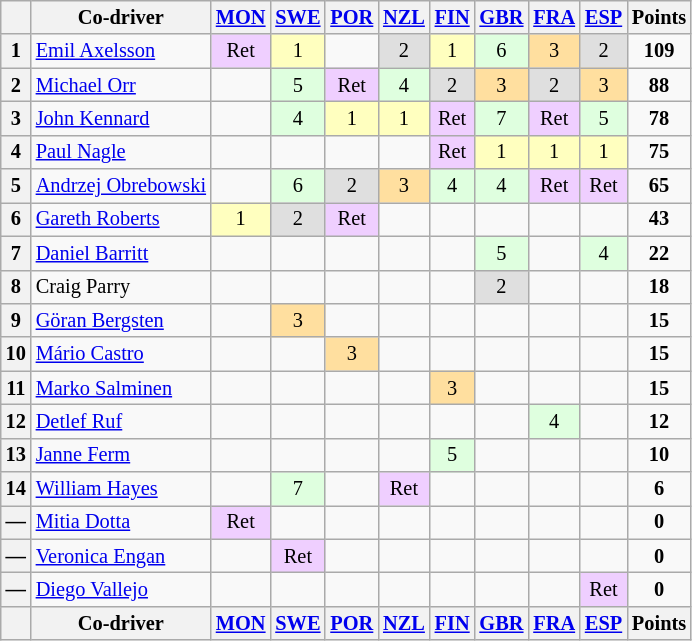<table class="wikitable" style="font-size: 85%; text-align: center;">
<tr valign="top">
<th valign="middle"></th>
<th valign="middle">Co-driver</th>
<th><a href='#'>MON</a><br></th>
<th><a href='#'>SWE</a><br></th>
<th><a href='#'>POR</a><br></th>
<th><a href='#'>NZL</a><br></th>
<th><a href='#'>FIN</a><br></th>
<th><a href='#'>GBR</a><br></th>
<th><a href='#'>FRA</a><br></th>
<th><a href='#'>ESP</a><br></th>
<th valign="middle">Points</th>
</tr>
<tr>
<th>1</th>
<td align=left> <a href='#'>Emil Axelsson</a></td>
<td style="background:#efcfff;">Ret</td>
<td style="background:#ffffbf;">1</td>
<td></td>
<td style="background:#dfdfdf;">2</td>
<td style="background:#ffffbf;">1</td>
<td style="background:#dfffdf;">6</td>
<td style="background:#ffdf9f;">3</td>
<td style="background:#dfdfdf;">2</td>
<td><strong>109</strong></td>
</tr>
<tr>
<th>2</th>
<td align=left> <a href='#'>Michael Orr</a></td>
<td></td>
<td style="background:#dfffdf;">5</td>
<td style="background:#efcfff;">Ret</td>
<td style="background:#dfffdf;">4</td>
<td style="background:#dfdfdf;">2</td>
<td style="background:#ffdf9f;">3</td>
<td style="background:#dfdfdf;">2</td>
<td style="background:#ffdf9f;">3</td>
<td><strong>88</strong></td>
</tr>
<tr>
<th>3</th>
<td align=left> <a href='#'>John Kennard</a></td>
<td></td>
<td style="background:#dfffdf;">4</td>
<td style="background:#ffffbf;">1</td>
<td style="background:#ffffbf;">1</td>
<td style="background:#efcfff;">Ret</td>
<td style="background:#dfffdf;">7</td>
<td style="background:#efcfff;">Ret</td>
<td style="background:#dfffdf;">5</td>
<td><strong>78</strong></td>
</tr>
<tr>
<th>4</th>
<td align=left> <a href='#'>Paul Nagle</a></td>
<td></td>
<td></td>
<td></td>
<td></td>
<td style="background:#efcfff;">Ret</td>
<td style="background:#ffffbf;">1</td>
<td style="background:#ffffbf;">1</td>
<td style="background:#ffffbf;">1</td>
<td><strong>75</strong></td>
</tr>
<tr>
<th>5</th>
<td align=left nowrap> <a href='#'>Andrzej Obrebowski</a></td>
<td></td>
<td style="background:#dfffdf;">6</td>
<td style="background:#dfdfdf;">2</td>
<td style="background:#ffdf9f;">3</td>
<td style="background:#dfffdf;">4</td>
<td style="background:#dfffdf;">4</td>
<td style="background:#efcfff;">Ret</td>
<td style="background:#efcfff;">Ret</td>
<td><strong>65</strong></td>
</tr>
<tr>
<th>6</th>
<td align=left> <a href='#'>Gareth Roberts</a></td>
<td style="background:#ffffbf;">1</td>
<td style="background:#dfdfdf;">2</td>
<td style="background:#efcfff;">Ret</td>
<td></td>
<td></td>
<td></td>
<td></td>
<td></td>
<td><strong>43</strong></td>
</tr>
<tr>
<th>7</th>
<td align=left> <a href='#'>Daniel Barritt</a></td>
<td></td>
<td></td>
<td></td>
<td></td>
<td></td>
<td style="background:#dfffdf;">5</td>
<td></td>
<td style="background:#dfffdf;">4</td>
<td><strong>22</strong></td>
</tr>
<tr>
<th>8</th>
<td align=left> Craig Parry</td>
<td></td>
<td></td>
<td></td>
<td></td>
<td></td>
<td style="background:#dfdfdf;">2</td>
<td></td>
<td></td>
<td><strong>18</strong></td>
</tr>
<tr>
<th>9</th>
<td align=left> <a href='#'>Göran Bergsten</a></td>
<td></td>
<td style="background:#ffdf9f;">3</td>
<td></td>
<td></td>
<td></td>
<td></td>
<td></td>
<td></td>
<td><strong>15</strong></td>
</tr>
<tr>
<th>10</th>
<td align=left> <a href='#'>Mário Castro</a></td>
<td></td>
<td></td>
<td style="background:#ffdf9f;">3</td>
<td></td>
<td></td>
<td></td>
<td></td>
<td></td>
<td><strong>15</strong></td>
</tr>
<tr>
<th>11</th>
<td align=left> <a href='#'>Marko Salminen</a></td>
<td></td>
<td></td>
<td></td>
<td></td>
<td style="background:#ffdf9f;">3</td>
<td></td>
<td></td>
<td></td>
<td><strong>15</strong></td>
</tr>
<tr>
<th>12</th>
<td align=left> <a href='#'>Detlef Ruf</a></td>
<td></td>
<td></td>
<td></td>
<td></td>
<td></td>
<td></td>
<td style="background:#dfffdf;">4</td>
<td></td>
<td><strong>12</strong></td>
</tr>
<tr>
<th>13</th>
<td align=left> <a href='#'>Janne Ferm</a></td>
<td></td>
<td></td>
<td></td>
<td></td>
<td style="background:#dfffdf;">5</td>
<td></td>
<td></td>
<td></td>
<td><strong>10</strong></td>
</tr>
<tr>
<th>14</th>
<td align=left> <a href='#'>William Hayes</a></td>
<td></td>
<td style="background:#dfffdf;">7</td>
<td></td>
<td style="background:#efcfff;">Ret</td>
<td></td>
<td></td>
<td></td>
<td></td>
<td><strong>6</strong></td>
</tr>
<tr>
<th>—</th>
<td align=left> <a href='#'>Mitia Dotta</a></td>
<td style="background:#efcfff;">Ret</td>
<td></td>
<td></td>
<td></td>
<td></td>
<td></td>
<td></td>
<td></td>
<td><strong>0</strong></td>
</tr>
<tr>
<th>—</th>
<td align=left> <a href='#'>Veronica Engan</a></td>
<td></td>
<td style="background:#efcfff;">Ret</td>
<td></td>
<td></td>
<td></td>
<td></td>
<td></td>
<td></td>
<td><strong>0</strong></td>
</tr>
<tr>
<th>—</th>
<td align=left> <a href='#'>Diego Vallejo</a></td>
<td></td>
<td></td>
<td></td>
<td></td>
<td></td>
<td></td>
<td></td>
<td style="background:#efcfff;">Ret</td>
<td><strong>0</strong></td>
</tr>
<tr valign="top">
<th valign="middle"></th>
<th valign="middle">Co-driver</th>
<th><a href='#'>MON</a><br></th>
<th><a href='#'>SWE</a><br></th>
<th><a href='#'>POR</a><br></th>
<th><a href='#'>NZL</a><br></th>
<th><a href='#'>FIN</a><br></th>
<th><a href='#'>GBR</a><br></th>
<th><a href='#'>FRA</a><br></th>
<th><a href='#'>ESP</a><br></th>
<th valign="middle">Points</th>
</tr>
</table>
